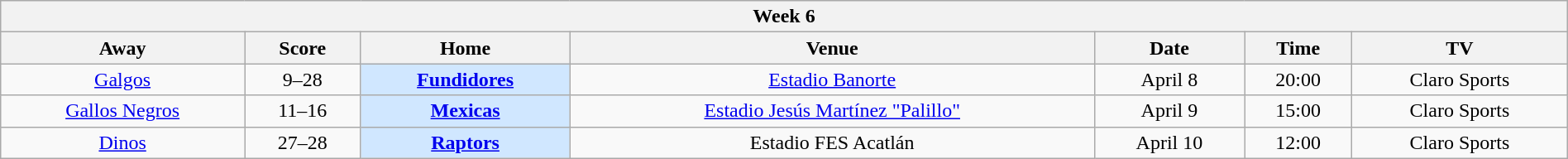<table class="wikitable mw-collapsible mw-collapsed" style="width:100%;">
<tr>
<th colspan="8">Week 6</th>
</tr>
<tr>
<th>Away</th>
<th>Score</th>
<th>Home</th>
<th>Venue</th>
<th>Date</th>
<th>Time</th>
<th>TV</th>
</tr>
<tr align="center">
<td><a href='#'>Galgos</a></td>
<td>9–28</td>
<td bgcolor="#D0E7FF"><strong><a href='#'>Fundidores</a></strong></td>
<td><a href='#'>Estadio Banorte</a></td>
<td>April 8</td>
<td>20:00</td>
<td>Claro Sports</td>
</tr>
<tr align="center">
<td><a href='#'>Gallos Negros</a></td>
<td>11–16</td>
<td bgcolor="#D0E7FF"><strong><a href='#'>Mexicas</a></strong></td>
<td><a href='#'>Estadio Jesús Martínez "Palillo"</a></td>
<td>April 9</td>
<td>15:00</td>
<td>Claro Sports</td>
</tr>
<tr align="center">
<td><a href='#'>Dinos</a></td>
<td>27–28</td>
<td bgcolor="#D0E7FF"><strong><a href='#'>Raptors</a></strong></td>
<td>Estadio FES Acatlán</td>
<td>April 10</td>
<td>12:00</td>
<td>Claro Sports</td>
</tr>
</table>
